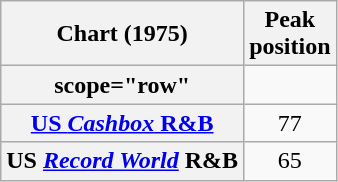<table class="wikitable sortable plainrowheaders">
<tr>
<th scope="col">Chart (1975)</th>
<th scope="col">Peak<br>position</th>
</tr>
<tr>
<th>scope="row" </th>
</tr>
<tr>
<th scope="row"><a href='#'>US <em>Cashbox</em> R&B</a></th>
<td style="text-align:center;">77</td>
</tr>
<tr>
<th scope="row">US <em><a href='#'>Record World</a></em> R&B</th>
<td style="text-align:center;">65</td>
</tr>
</table>
